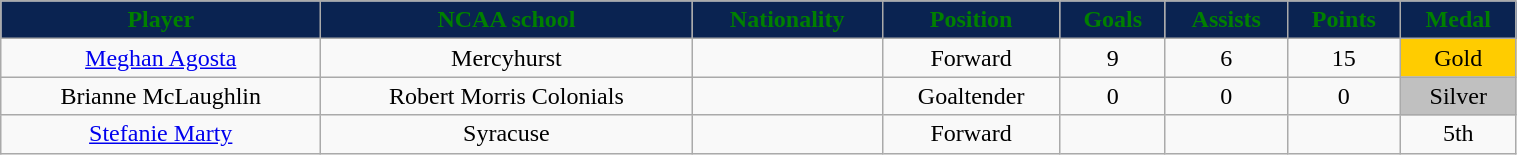<table class="wikitable" style="width:80%;">
<tr style="text-align:center; background:#0a2351; color:green;">
<td><strong>Player</strong></td>
<td><strong>NCAA school</strong></td>
<td><strong>Nationality</strong></td>
<td><strong>Position</strong></td>
<td><strong>Goals</strong></td>
<td><strong>Assists</strong></td>
<td><strong>Points</strong></td>
<td><strong>Medal</strong></td>
</tr>
<tr style="text-align:center;" bgcolor="">
<td><a href='#'>Meghan Agosta</a></td>
<td>Mercyhurst</td>
<td></td>
<td>Forward</td>
<td>9</td>
<td>6</td>
<td>15</td>
<td style="background:#fc0;">Gold</td>
</tr>
<tr style="text-align:center;" bgcolor="">
<td>Brianne McLaughlin</td>
<td>Robert Morris Colonials</td>
<td></td>
<td>Goaltender</td>
<td>0</td>
<td>0</td>
<td>0</td>
<td style="background:silver;">Silver</td>
</tr>
<tr style="text-align:center;" bgcolor="">
<td><a href='#'>Stefanie Marty</a></td>
<td>Syracuse</td>
<td></td>
<td>Forward</td>
<td></td>
<td></td>
<td></td>
<td>5th</td>
</tr>
</table>
